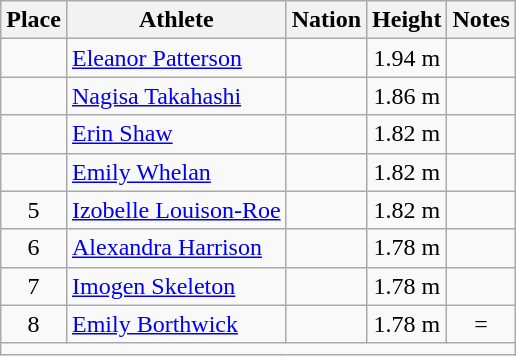<table class="wikitable mw-datatable sortable" style="text-align:center;">
<tr>
<th scope="col">Place</th>
<th scope="col">Athlete</th>
<th scope="col">Nation</th>
<th scope="col">Height</th>
<th scope="col">Notes</th>
</tr>
<tr>
<td></td>
<td align="left"><a href='#'>Eleanor Patterson</a></td>
<td align="left"></td>
<td>1.94 m</td>
<td></td>
</tr>
<tr>
<td></td>
<td align="left"><a href='#'>Nagisa Takahashi</a></td>
<td align="left"></td>
<td>1.86 m</td>
<td></td>
</tr>
<tr>
<td></td>
<td align="left"><a href='#'>Erin Shaw</a></td>
<td align="left"></td>
<td>1.82 m</td>
<td></td>
</tr>
<tr>
<td></td>
<td align="left"><a href='#'>Emily Whelan</a></td>
<td align="left"></td>
<td>1.82 m</td>
<td></td>
</tr>
<tr>
<td>5</td>
<td align="left"><a href='#'>Izobelle Louison-Roe</a></td>
<td align="left"></td>
<td>1.82 m</td>
<td></td>
</tr>
<tr>
<td>6</td>
<td align="left"><a href='#'>Alexandra Harrison</a></td>
<td align="left"></td>
<td>1.78 m</td>
<td></td>
</tr>
<tr>
<td>7</td>
<td align="left"><a href='#'>Imogen Skeleton</a></td>
<td align="left"></td>
<td>1.78 m</td>
<td></td>
</tr>
<tr>
<td>8</td>
<td align="left"><a href='#'>Emily Borthwick</a></td>
<td align="left"></td>
<td>1.78 m</td>
<td>=</td>
</tr>
<tr class="sortbottom">
<td colspan="5"></td>
</tr>
</table>
